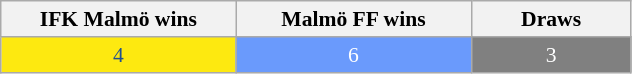<table class="wikitable" style="font-size:90%; text-align:center;">
<tr>
<th width=150>IFK Malmö wins</th>
<th width=150>Malmö FF wins</th>
<th width=100>Draws</th>
</tr>
<tr>
<td style="background:#FDE910; color:#205090;">4</td>
<td style="background:#6A9AFC; color:white;">6</td>
<td style="background:#808080; color:white;">3</td>
</tr>
</table>
